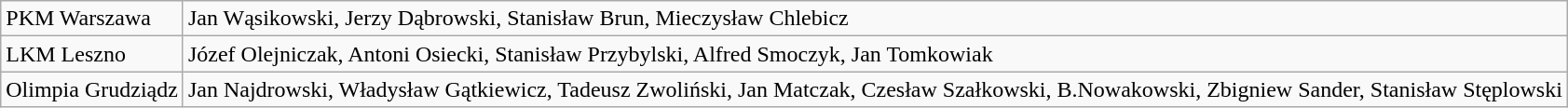<table class=wikitable>
<tr>
<td>PKM Warszawa</td>
<td>Jan Wąsikowski, Jerzy Dąbrowski, Stanisław Brun, Mieczysław Chlebicz</td>
</tr>
<tr>
<td>LKM Leszno</td>
<td>Józef Olejniczak, Antoni Osiecki, Stanisław Przybylski, Alfred Smoczyk, Jan Tomkowiak</td>
</tr>
<tr>
<td>Olimpia Grudziądz</td>
<td>Jan Najdrowski, Władysław Gątkiewicz, Tadeusz Zwoliński, Jan Matczak, Czesław Szałkowski, B.Nowakowski, Zbigniew Sander, Stanisław Stęplowski</td>
</tr>
</table>
